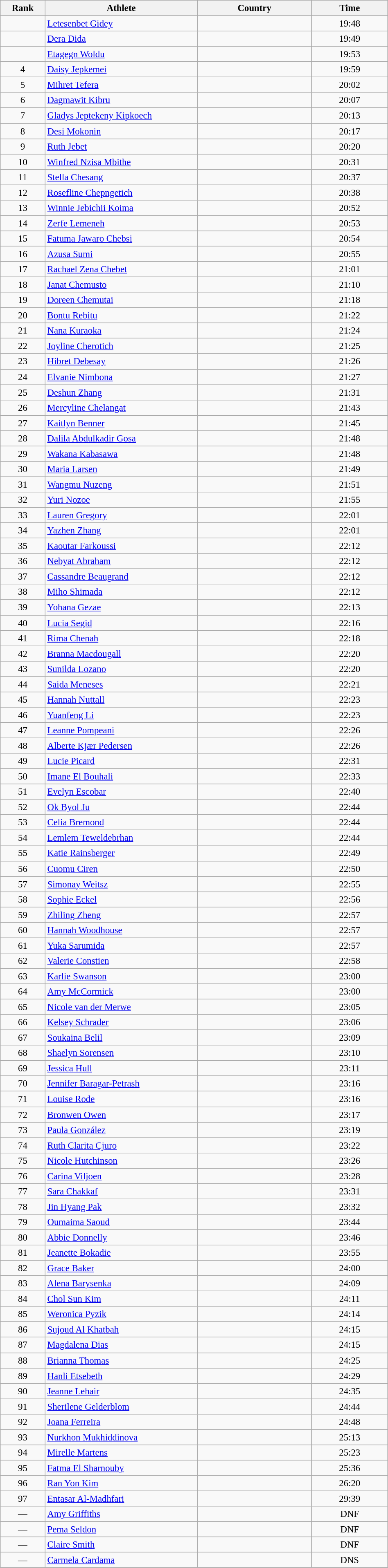<table class="wikitable sortable" style=" text-align:center; font-size:95%;" width="50%">
<tr>
<th width=5%>Rank</th>
<th width=20%>Athlete</th>
<th width=15%>Country</th>
<th width=10%>Time</th>
</tr>
<tr>
<td align=center></td>
<td align=left><a href='#'>Letesenbet Gidey</a></td>
<td align=left></td>
<td>19:48</td>
</tr>
<tr>
<td align=center></td>
<td align=left><a href='#'>Dera Dida</a></td>
<td align=left></td>
<td>19:49</td>
</tr>
<tr>
<td align=center></td>
<td align=left><a href='#'>Etagegn Woldu</a></td>
<td align=left></td>
<td>19:53</td>
</tr>
<tr>
<td align=center>4</td>
<td align=left><a href='#'>Daisy Jepkemei</a></td>
<td align=left></td>
<td>19:59</td>
</tr>
<tr>
<td align=center>5</td>
<td align=left><a href='#'>Mihret Tefera</a></td>
<td align=left></td>
<td>20:02</td>
</tr>
<tr>
<td align=center>6</td>
<td align=left><a href='#'>Dagmawit Kibru</a></td>
<td align=left></td>
<td>20:07</td>
</tr>
<tr>
<td align=center>7</td>
<td align=left><a href='#'>Gladys Jeptekeny Kipkoech</a></td>
<td align=left></td>
<td>20:13</td>
</tr>
<tr>
<td align=center>8</td>
<td align=left><a href='#'>Desi Mokonin</a></td>
<td align=left></td>
<td>20:17</td>
</tr>
<tr>
<td align=center>9</td>
<td align=left><a href='#'>Ruth Jebet</a></td>
<td align=left></td>
<td>20:20</td>
</tr>
<tr>
<td align=center>10</td>
<td align=left><a href='#'>Winfred Nzisa Mbithe</a></td>
<td align=left></td>
<td>20:31</td>
</tr>
<tr>
<td align=center>11</td>
<td align=left><a href='#'>Stella Chesang</a></td>
<td align=left></td>
<td>20:37</td>
</tr>
<tr>
<td align=center>12</td>
<td align=left><a href='#'>Rosefline Chepngetich</a></td>
<td align=left></td>
<td>20:38</td>
</tr>
<tr>
<td align=center>13</td>
<td align=left><a href='#'>Winnie Jebichii Koima</a></td>
<td align=left></td>
<td>20:52</td>
</tr>
<tr>
<td align=center>14</td>
<td align=left><a href='#'>Zerfe Lemeneh</a></td>
<td align=left></td>
<td>20:53</td>
</tr>
<tr>
<td align=center>15</td>
<td align=left><a href='#'>Fatuma Jawaro Chebsi</a></td>
<td align=left></td>
<td>20:54</td>
</tr>
<tr>
<td align=center>16</td>
<td align=left><a href='#'>Azusa Sumi</a></td>
<td align=left></td>
<td>20:55</td>
</tr>
<tr>
<td align=center>17</td>
<td align=left><a href='#'>Rachael Zena Chebet</a></td>
<td align=left></td>
<td>21:01</td>
</tr>
<tr>
<td align=center>18</td>
<td align=left><a href='#'>Janat Chemusto</a></td>
<td align=left></td>
<td>21:10</td>
</tr>
<tr>
<td align=center>19</td>
<td align=left><a href='#'>Doreen Chemutai</a></td>
<td align=left></td>
<td>21:18</td>
</tr>
<tr>
<td align=center>20</td>
<td align=left><a href='#'>Bontu Rebitu</a></td>
<td align=left></td>
<td>21:22</td>
</tr>
<tr>
<td align=center>21</td>
<td align=left><a href='#'>Nana Kuraoka</a></td>
<td align=left></td>
<td>21:24</td>
</tr>
<tr>
<td align=center>22</td>
<td align=left><a href='#'>Joyline Cherotich</a></td>
<td align=left></td>
<td>21:25</td>
</tr>
<tr>
<td align=center>23</td>
<td align=left><a href='#'>Hibret Debesay</a></td>
<td align=left></td>
<td>21:26</td>
</tr>
<tr>
<td align=center>24</td>
<td align=left><a href='#'>Elvanie Nimbona</a></td>
<td align=left></td>
<td>21:27</td>
</tr>
<tr>
<td align=center>25</td>
<td align=left><a href='#'>Deshun Zhang</a></td>
<td align=left></td>
<td>21:31</td>
</tr>
<tr>
<td align=center>26</td>
<td align=left><a href='#'>Mercyline Chelangat</a></td>
<td align=left></td>
<td>21:43</td>
</tr>
<tr>
<td align=center>27</td>
<td align=left><a href='#'>Kaitlyn Benner</a></td>
<td align=left></td>
<td>21:45</td>
</tr>
<tr>
<td align=center>28</td>
<td align=left><a href='#'>Dalila Abdulkadir Gosa</a></td>
<td align=left></td>
<td>21:48</td>
</tr>
<tr>
<td align=center>29</td>
<td align=left><a href='#'>Wakana Kabasawa</a></td>
<td align=left></td>
<td>21:48</td>
</tr>
<tr>
<td align=center>30</td>
<td align=left><a href='#'>Maria Larsen</a></td>
<td align=left></td>
<td>21:49</td>
</tr>
<tr>
<td align=center>31</td>
<td align=left><a href='#'>Wangmu Nuzeng</a></td>
<td align=left></td>
<td>21:51</td>
</tr>
<tr>
<td align=center>32</td>
<td align=left><a href='#'>Yuri Nozoe</a></td>
<td align=left></td>
<td>21:55</td>
</tr>
<tr>
<td align=center>33</td>
<td align=left><a href='#'>Lauren Gregory</a></td>
<td align=left></td>
<td>22:01</td>
</tr>
<tr>
<td align=center>34</td>
<td align=left><a href='#'>Yazhen Zhang</a></td>
<td align=left></td>
<td>22:01</td>
</tr>
<tr>
<td align=center>35</td>
<td align=left><a href='#'>Kaoutar Farkoussi</a></td>
<td align=left></td>
<td>22:12</td>
</tr>
<tr>
<td align=center>36</td>
<td align=left><a href='#'>Nebyat Abraham</a></td>
<td align=left></td>
<td>22:12</td>
</tr>
<tr>
<td align=center>37</td>
<td align=left><a href='#'>Cassandre Beaugrand</a></td>
<td align=left></td>
<td>22:12</td>
</tr>
<tr>
<td align=center>38</td>
<td align=left><a href='#'>Miho Shimada</a></td>
<td align=left></td>
<td>22:12</td>
</tr>
<tr>
<td align=center>39</td>
<td align=left><a href='#'>Yohana Gezae</a></td>
<td align=left></td>
<td>22:13</td>
</tr>
<tr>
<td align=center>40</td>
<td align=left><a href='#'>Lucia Segid</a></td>
<td align=left></td>
<td>22:16</td>
</tr>
<tr>
<td align=center>41</td>
<td align=left><a href='#'>Rima Chenah</a></td>
<td align=left></td>
<td>22:18</td>
</tr>
<tr>
<td align=center>42</td>
<td align=left><a href='#'>Branna Macdougall</a></td>
<td align=left></td>
<td>22:20</td>
</tr>
<tr>
<td align=center>43</td>
<td align=left><a href='#'>Sunilda Lozano</a></td>
<td align=left></td>
<td>22:20</td>
</tr>
<tr>
<td align=center>44</td>
<td align=left><a href='#'>Saida Meneses</a></td>
<td align=left></td>
<td>22:21</td>
</tr>
<tr>
<td align=center>45</td>
<td align=left><a href='#'>Hannah Nuttall</a></td>
<td align=left></td>
<td>22:23</td>
</tr>
<tr>
<td align=center>46</td>
<td align=left><a href='#'>Yuanfeng Li</a></td>
<td align=left></td>
<td>22:23</td>
</tr>
<tr>
<td align=center>47</td>
<td align=left><a href='#'>Leanne Pompeani</a></td>
<td align=left></td>
<td>22:26</td>
</tr>
<tr>
<td align=center>48</td>
<td align=left><a href='#'>Alberte Kjær Pedersen</a></td>
<td align=left></td>
<td>22:26</td>
</tr>
<tr>
<td align=center>49</td>
<td align=left><a href='#'>Lucie Picard</a></td>
<td align=left></td>
<td>22:31</td>
</tr>
<tr>
<td align=center>50</td>
<td align=left><a href='#'>Imane El Bouhali</a></td>
<td align=left></td>
<td>22:33</td>
</tr>
<tr>
<td align=center>51</td>
<td align=left><a href='#'>Evelyn Escobar</a></td>
<td align=left></td>
<td>22:40</td>
</tr>
<tr>
<td align=center>52</td>
<td align=left><a href='#'>Ok Byol Ju</a></td>
<td align=left></td>
<td>22:44</td>
</tr>
<tr>
<td align=center>53</td>
<td align=left><a href='#'>Celia Bremond</a></td>
<td align=left></td>
<td>22:44</td>
</tr>
<tr>
<td align=center>54</td>
<td align=left><a href='#'>Lemlem Teweldebrhan</a></td>
<td align=left></td>
<td>22:44</td>
</tr>
<tr>
<td align=center>55</td>
<td align=left><a href='#'>Katie Rainsberger</a></td>
<td align=left></td>
<td>22:49</td>
</tr>
<tr>
<td align=center>56</td>
<td align=left><a href='#'>Cuomu Ciren</a></td>
<td align=left></td>
<td>22:50</td>
</tr>
<tr>
<td align=center>57</td>
<td align=left><a href='#'>Simonay Weitsz</a></td>
<td align=left></td>
<td>22:55</td>
</tr>
<tr>
<td align=center>58</td>
<td align=left><a href='#'>Sophie Eckel</a></td>
<td align=left></td>
<td>22:56</td>
</tr>
<tr>
<td align=center>59</td>
<td align=left><a href='#'>Zhiling Zheng</a></td>
<td align=left></td>
<td>22:57</td>
</tr>
<tr>
<td align=center>60</td>
<td align=left><a href='#'>Hannah Woodhouse</a></td>
<td align=left></td>
<td>22:57</td>
</tr>
<tr>
<td align=center>61</td>
<td align=left><a href='#'>Yuka Sarumida</a></td>
<td align=left></td>
<td>22:57</td>
</tr>
<tr>
<td align=center>62</td>
<td align=left><a href='#'>Valerie Constien</a></td>
<td align=left></td>
<td>22:58</td>
</tr>
<tr>
<td align=center>63</td>
<td align=left><a href='#'>Karlie Swanson</a></td>
<td align=left></td>
<td>23:00</td>
</tr>
<tr>
<td align=center>64</td>
<td align=left><a href='#'>Amy McCormick</a></td>
<td align=left></td>
<td>23:00</td>
</tr>
<tr>
<td align=center>65</td>
<td align=left><a href='#'>Nicole van der Merwe</a></td>
<td align=left></td>
<td>23:05</td>
</tr>
<tr>
<td align=center>66</td>
<td align=left><a href='#'>Kelsey Schrader</a></td>
<td align=left></td>
<td>23:06</td>
</tr>
<tr>
<td align=center>67</td>
<td align=left><a href='#'>Soukaina Belil</a></td>
<td align=left></td>
<td>23:09</td>
</tr>
<tr>
<td align=center>68</td>
<td align=left><a href='#'>Shaelyn Sorensen</a></td>
<td align=left></td>
<td>23:10</td>
</tr>
<tr>
<td align=center>69</td>
<td align=left><a href='#'>Jessica Hull</a></td>
<td align=left></td>
<td>23:11</td>
</tr>
<tr>
<td align=center>70</td>
<td align=left><a href='#'>Jennifer Baragar-Petrash</a></td>
<td align=left></td>
<td>23:16</td>
</tr>
<tr>
<td align=center>71</td>
<td align=left><a href='#'>Louise Rode</a></td>
<td align=left></td>
<td>23:16</td>
</tr>
<tr>
<td align=center>72</td>
<td align=left><a href='#'>Bronwen Owen</a></td>
<td align=left></td>
<td>23:17</td>
</tr>
<tr>
<td align=center>73</td>
<td align=left><a href='#'>Paula González</a></td>
<td align=left></td>
<td>23:19</td>
</tr>
<tr>
<td align=center>74</td>
<td align=left><a href='#'>Ruth Clarita Cjuro</a></td>
<td align=left></td>
<td>23:22</td>
</tr>
<tr>
<td align=center>75</td>
<td align=left><a href='#'>Nicole Hutchinson</a></td>
<td align=left></td>
<td>23:26</td>
</tr>
<tr>
<td align=center>76</td>
<td align=left><a href='#'>Carina Viljoen</a></td>
<td align=left></td>
<td>23:28</td>
</tr>
<tr>
<td align=center>77</td>
<td align=left><a href='#'>Sara Chakkaf</a></td>
<td align=left></td>
<td>23:31</td>
</tr>
<tr>
<td align=center>78</td>
<td align=left><a href='#'>Jin Hyang Pak</a></td>
<td align=left></td>
<td>23:32</td>
</tr>
<tr>
<td align=center>79</td>
<td align=left><a href='#'>Oumaima Saoud</a></td>
<td align=left></td>
<td>23:44</td>
</tr>
<tr>
<td align=center>80</td>
<td align=left><a href='#'>Abbie Donnelly</a></td>
<td align=left></td>
<td>23:46</td>
</tr>
<tr>
<td align=center>81</td>
<td align=left><a href='#'>Jeanette Bokadie</a></td>
<td align=left></td>
<td>23:55</td>
</tr>
<tr>
<td align=center>82</td>
<td align=left><a href='#'>Grace Baker</a></td>
<td align=left></td>
<td>24:00</td>
</tr>
<tr>
<td align=center>83</td>
<td align=left><a href='#'>Alena Barysenka</a></td>
<td align=left></td>
<td>24:09</td>
</tr>
<tr>
<td align=center>84</td>
<td align=left><a href='#'>Chol Sun Kim</a></td>
<td align=left></td>
<td>24:11</td>
</tr>
<tr>
<td align=center>85</td>
<td align=left><a href='#'>Weronica Pyzik</a></td>
<td align=left></td>
<td>24:14</td>
</tr>
<tr>
<td align=center>86</td>
<td align=left><a href='#'>Sujoud Al Khatbah</a></td>
<td align=left></td>
<td>24:15</td>
</tr>
<tr>
<td align=center>87</td>
<td align=left><a href='#'>Magdalena Dias</a></td>
<td align=left></td>
<td>24:15</td>
</tr>
<tr>
<td align=center>88</td>
<td align=left><a href='#'>Brianna Thomas</a></td>
<td align=left></td>
<td>24:25</td>
</tr>
<tr>
<td align=center>89</td>
<td align=left><a href='#'>Hanli Etsebeth</a></td>
<td align=left></td>
<td>24:29</td>
</tr>
<tr>
<td align=center>90</td>
<td align=left><a href='#'>Jeanne Lehair</a></td>
<td align=left></td>
<td>24:35</td>
</tr>
<tr>
<td align=center>91</td>
<td align=left><a href='#'>Sherilene Gelderblom</a></td>
<td align=left></td>
<td>24:44</td>
</tr>
<tr>
<td align=center>92</td>
<td align=left><a href='#'>Joana Ferreira</a></td>
<td align=left></td>
<td>24:48</td>
</tr>
<tr>
<td align=center>93</td>
<td align=left><a href='#'>Nurkhon Mukhiddinova</a></td>
<td align=left></td>
<td>25:13</td>
</tr>
<tr>
<td align=center>94</td>
<td align=left><a href='#'>Mirelle Martens</a></td>
<td align=left></td>
<td>25:23</td>
</tr>
<tr>
<td align=center>95</td>
<td align=left><a href='#'>Fatma El Sharnouby</a></td>
<td align=left></td>
<td>25:36</td>
</tr>
<tr>
<td align=center>96</td>
<td align=left><a href='#'>Ran Yon Kim</a></td>
<td align=left></td>
<td>26:20</td>
</tr>
<tr>
<td align=center>97</td>
<td align=left><a href='#'>Entasar Al-Madhfari</a></td>
<td align=left></td>
<td>29:39</td>
</tr>
<tr>
<td align=center>—</td>
<td align=left><a href='#'>Amy Griffiths</a></td>
<td align=left></td>
<td>DNF</td>
</tr>
<tr>
<td align=center>—</td>
<td align=left><a href='#'>Pema Seldon</a></td>
<td align=left></td>
<td>DNF</td>
</tr>
<tr>
<td align=center>—</td>
<td align=left><a href='#'>Claire Smith</a></td>
<td align=left></td>
<td>DNF</td>
</tr>
<tr>
<td align=center>—</td>
<td align=left><a href='#'>Carmela Cardama</a></td>
<td align=left></td>
<td>DNS</td>
</tr>
</table>
